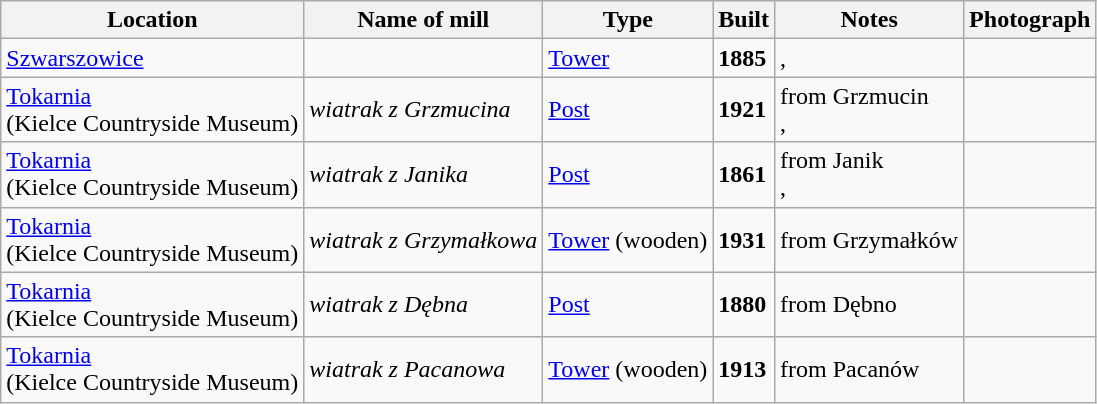<table class="wikitable">
<tr>
<th>Location</th>
<th>Name of mill</th>
<th>Type</th>
<th>Built</th>
<th>Notes</th>
<th>Photograph</th>
</tr>
<tr>
<td><a href='#'>Szwarszowice</a></td>
<td></td>
<td><a href='#'>Tower</a></td>
<td><strong>1885 </strong></td>
<td>, </td>
<td></td>
</tr>
<tr>
<td><a href='#'>Tokarnia</a><br> (Kielce Countryside Museum)</td>
<td><em>wiatrak z Grzmucina</em></td>
<td><a href='#'>Post</a></td>
<td><strong>1921</strong></td>
<td>from Grzmucin <br>, </td>
<td></td>
</tr>
<tr>
<td><a href='#'>Tokarnia</a><br> (Kielce Countryside Museum)</td>
<td><em>wiatrak z Janika</em></td>
<td><a href='#'>Post</a></td>
<td><strong>1861</strong></td>
<td>from Janik<br>, </td>
<td></td>
</tr>
<tr>
<td><a href='#'>Tokarnia</a><br> (Kielce Countryside Museum)</td>
<td><em>wiatrak z Grzymałkowa</em></td>
<td><a href='#'>Tower</a> (wooden)</td>
<td><strong>1931</strong></td>
<td>from Grzymałków </td>
<td></td>
</tr>
<tr>
<td><a href='#'>Tokarnia</a><br> (Kielce Countryside Museum)</td>
<td><em>wiatrak z Dębna</em></td>
<td><a href='#'>Post</a></td>
<td><strong>1880</strong></td>
<td>from Dębno </td>
<td></td>
</tr>
<tr>
<td><a href='#'>Tokarnia</a><br> (Kielce Countryside Museum)</td>
<td><em>wiatrak z Pacanowa</em></td>
<td><a href='#'>Tower</a> (wooden)</td>
<td><strong>1913</strong></td>
<td>from Pacanów  </td>
<td></td>
</tr>
</table>
